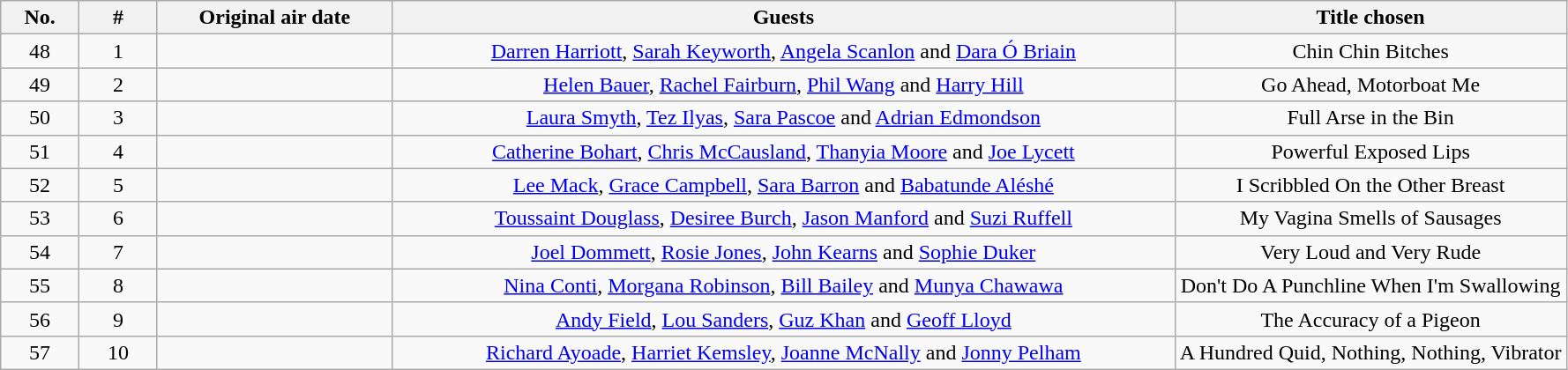<table class="wikitable" style="text-align:center;">
<tr>
<th style="width:5%;">No.</th>
<th style="width:5%;">#</th>
<th style="width:15%;">Original air date</th>
<th style="width:50%;">Guests</th>
<th style="width:25%;">Title chosen</th>
</tr>
<tr>
<td>48</td>
<td>1</td>
<td></td>
<td><a href='#'>Darren Harriott</a>, <a href='#'>Sarah Keyworth</a>, <a href='#'>Angela Scanlon</a> and <a href='#'>Dara Ó Briain</a></td>
<td>Chin Chin Bitches</td>
</tr>
<tr>
<td>49</td>
<td>2</td>
<td></td>
<td><a href='#'>Helen Bauer</a>, <a href='#'>Rachel Fairburn</a>, <a href='#'>Phil Wang</a> and <a href='#'>Harry Hill</a></td>
<td>Go Ahead, Motorboat Me</td>
</tr>
<tr>
<td>50</td>
<td>3</td>
<td></td>
<td><a href='#'>Laura Smyth</a>, <a href='#'>Tez Ilyas</a>, <a href='#'>Sara Pascoe</a> and <a href='#'>Adrian Edmondson</a></td>
<td>Full Arse in the Bin</td>
</tr>
<tr>
<td>51</td>
<td>4</td>
<td></td>
<td><a href='#'>Catherine Bohart</a>, <a href='#'>Chris McCausland</a>, <a href='#'>Thanyia Moore</a> and <a href='#'>Joe Lycett</a></td>
<td>Powerful Exposed Lips</td>
</tr>
<tr>
<td>52</td>
<td>5</td>
<td></td>
<td><a href='#'>Lee Mack</a>, <a href='#'>Grace Campbell</a>, <a href='#'>Sara Barron</a> and <a href='#'>Babatunde Aléshé</a></td>
<td>I Scribbled On the Other Breast</td>
</tr>
<tr>
<td>53</td>
<td>6</td>
<td></td>
<td><a href='#'>Toussaint Douglass</a>, <a href='#'>Desiree Burch</a>, <a href='#'>Jason Manford</a> and <a href='#'>Suzi Ruffell</a></td>
<td>My Vagina Smells of Sausages</td>
</tr>
<tr>
<td>54</td>
<td>7</td>
<td></td>
<td><a href='#'>Joel Dommett</a>, <a href='#'>Rosie Jones</a>, <a href='#'>John Kearns</a> and <a href='#'>Sophie Duker</a></td>
<td>Very Loud and Very Rude</td>
</tr>
<tr>
<td>55</td>
<td>8</td>
<td></td>
<td><a href='#'>Nina Conti</a>, <a href='#'>Morgana Robinson</a>, <a href='#'>Bill Bailey</a> and <a href='#'>Munya Chawawa</a></td>
<td>Don't Do A Punchline When I'm Swallowing</td>
</tr>
<tr>
<td>56</td>
<td>9</td>
<td></td>
<td><a href='#'>Andy Field</a>, <a href='#'>Lou Sanders</a>, <a href='#'>Guz Khan</a> and <a href='#'>Geoff Lloyd</a></td>
<td>The Accuracy of a Pigeon</td>
</tr>
<tr>
<td>57</td>
<td>10</td>
<td></td>
<td><a href='#'>Richard Ayoade</a>, <a href='#'>Harriet Kemsley</a>, <a href='#'>Joanne McNally</a> and <a href='#'>Jonny Pelham</a></td>
<td>A Hundred Quid, Nothing, Nothing, Vibrator</td>
</tr>
</table>
